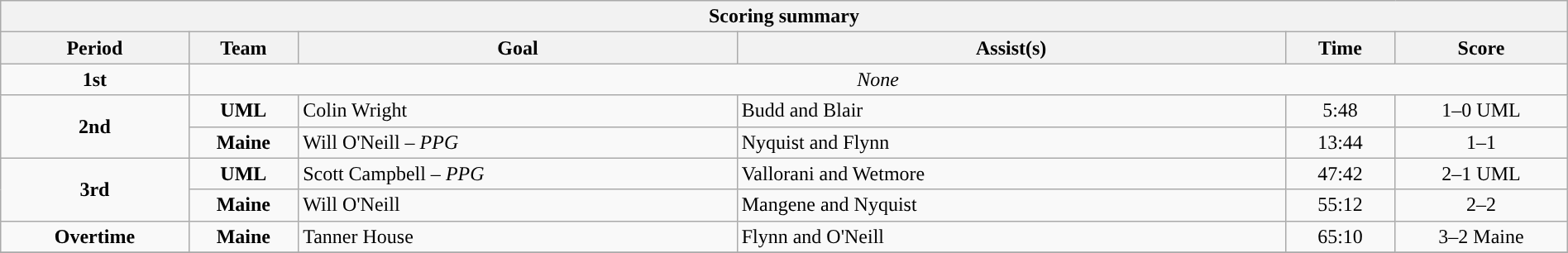<table style="width:100%;" class="wikitable">
<tr>
<th colspan=6>Scoring summary</th>
</tr>
<tr>
<th style="width:12%;">Period</th>
<th style="width:7%;">Team</th>
<th style="width:28%;">Goal</th>
<th style="width:35%;">Assist(s)</th>
<th style="width:7%;">Time</th>
<th style="width:11%;">Score</th>
</tr>
<tr>
<td style="text-align:center;" rowspan="1"><strong>1st</strong></td>
<td style="text-align:center;" colspan="5"><em>None</em></td>
</tr>
<tr>
<td style="text-align:center;" rowspan="2"><strong>2nd</strong></td>
<td align=center><strong>UML</strong></td>
<td>Colin Wright</td>
<td>Budd and Blair</td>
<td align=center>5:48</td>
<td align=center>1–0 UML</td>
</tr>
<tr>
<td align=center><strong>Maine</strong></td>
<td>Will O'Neill – <em>PPG</em></td>
<td>Nyquist and Flynn</td>
<td align=center>13:44</td>
<td align=center>1–1</td>
</tr>
<tr>
<td style="text-align:center;" rowspan="2"><strong>3rd</strong></td>
<td align=center><strong>UML</strong></td>
<td>Scott Campbell – <em>PPG</em></td>
<td>Vallorani and Wetmore</td>
<td align=center>47:42</td>
<td align=center>2–1 UML</td>
</tr>
<tr>
<td align=center><strong>Maine</strong></td>
<td>Will O'Neill</td>
<td>Mangene and Nyquist</td>
<td align=center>55:12</td>
<td align=center>2–2</td>
</tr>
<tr>
<td style="text-align:center;" rowspan="1"><strong>Overtime</strong></td>
<td align=center><strong>Maine</strong></td>
<td>Tanner House</td>
<td>Flynn and O'Neill</td>
<td align=center>65:10</td>
<td align=center>3–2 Maine</td>
</tr>
<tr>
</tr>
</table>
